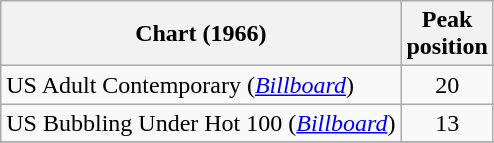<table class="wikitable sortable">
<tr>
<th align="left">Chart (1966)</th>
<th align="center">Peak<br>position</th>
</tr>
<tr>
<td align="left">US Adult Contemporary (<em><a href='#'>Billboard</a></em>)</td>
<td align="center">20</td>
</tr>
<tr>
<td align="left">US Bubbling Under Hot 100 (<em><a href='#'>Billboard</a></em>)</td>
<td align="center">13</td>
</tr>
<tr>
</tr>
</table>
